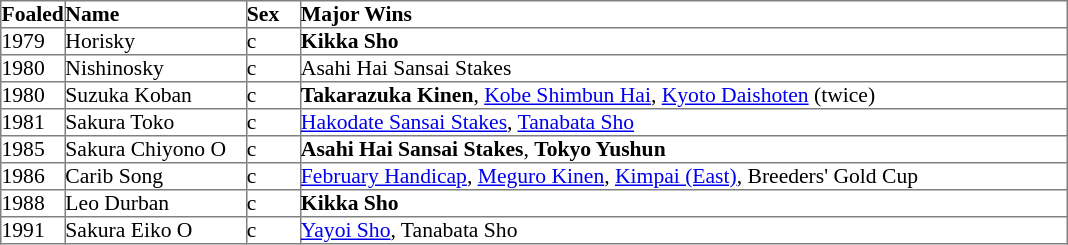<table cellpadding="0" border="1" style="border-collapse: collapse; font-size:90%">
<tr>
<td width="35px"><strong>Foaled</strong></td>
<td width="120px"><strong>Name</strong></td>
<td width="35px"><strong>Sex</strong></td>
<td width="510px"><strong>Major Wins</strong></td>
</tr>
<tr>
<td>1979</td>
<td>Horisky</td>
<td>c</td>
<td><strong>Kikka Sho</strong></td>
</tr>
<tr>
<td>1980</td>
<td>Nishinosky</td>
<td>c</td>
<td>Asahi Hai Sansai Stakes</td>
</tr>
<tr>
<td>1980</td>
<td>Suzuka Koban</td>
<td>c</td>
<td><strong>Takarazuka Kinen</strong>, <a href='#'>Kobe Shimbun Hai</a>, <a href='#'>Kyoto Daishoten</a> (twice)</td>
</tr>
<tr>
<td>1981</td>
<td>Sakura Toko</td>
<td>c</td>
<td><a href='#'>Hakodate Sansai Stakes</a>, <a href='#'>Tanabata Sho</a></td>
</tr>
<tr>
<td>1985</td>
<td>Sakura Chiyono O</td>
<td>c</td>
<td><strong>Asahi Hai Sansai Stakes</strong>, <strong>Tokyo Yushun</strong></td>
</tr>
<tr>
<td>1986</td>
<td>Carib Song</td>
<td>c</td>
<td><a href='#'>February Handicap</a>, <a href='#'>Meguro Kinen</a>, <a href='#'>Kimpai (East)</a>, Breeders' Gold Cup</td>
</tr>
<tr>
<td>1988</td>
<td>Leo Durban</td>
<td>c</td>
<td><strong>Kikka Sho</strong></td>
</tr>
<tr>
<td>1991</td>
<td>Sakura Eiko O</td>
<td>c</td>
<td><a href='#'>Yayoi Sho</a>, Tanabata Sho</td>
</tr>
</table>
